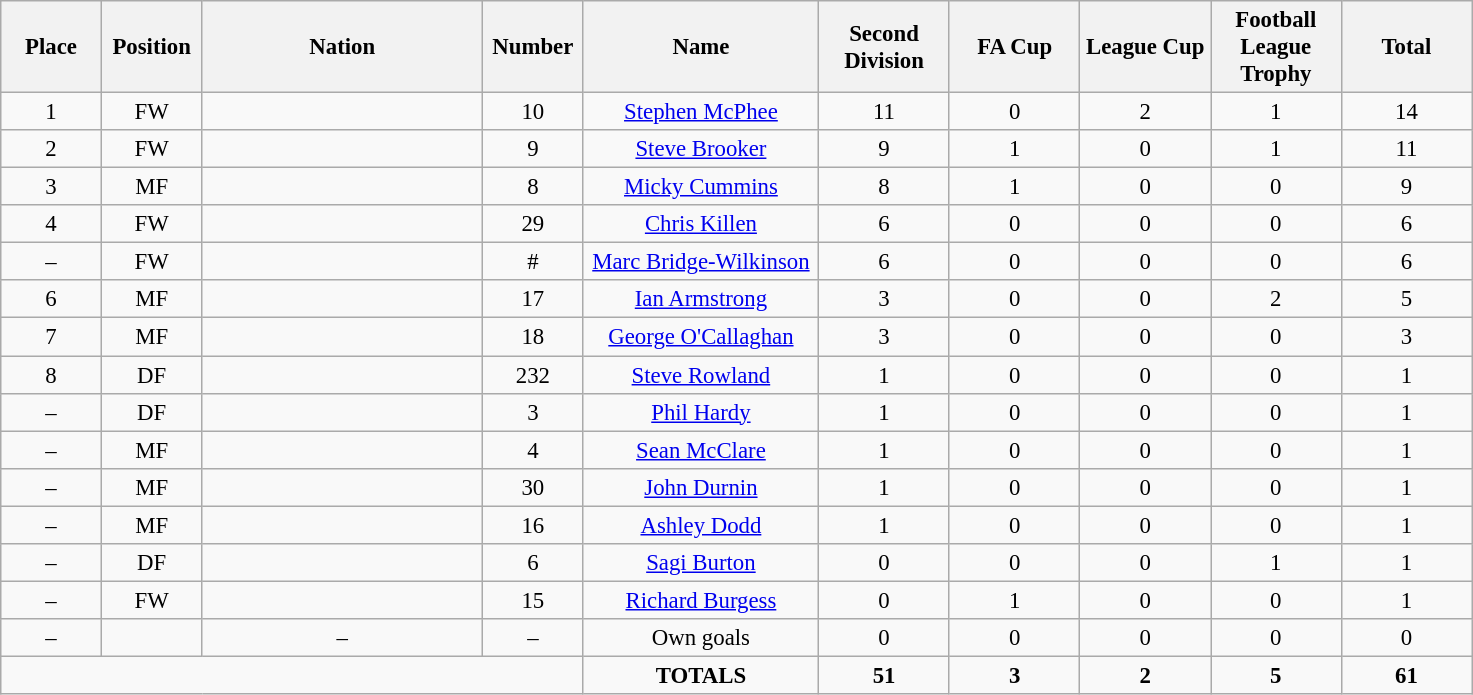<table class="wikitable" style="font-size: 95%; text-align: center;">
<tr>
<th width=60>Place</th>
<th width=60>Position</th>
<th width=180>Nation</th>
<th width=60>Number</th>
<th width=150>Name</th>
<th width=80>Second Division</th>
<th width=80>FA Cup</th>
<th width=80>League Cup</th>
<th width=80>Football League Trophy</th>
<th width=80>Total</th>
</tr>
<tr>
<td>1</td>
<td>FW</td>
<td></td>
<td>10</td>
<td><a href='#'>Stephen McPhee</a></td>
<td>11</td>
<td>0</td>
<td>2</td>
<td>1</td>
<td>14</td>
</tr>
<tr>
<td>2</td>
<td>FW</td>
<td></td>
<td>9</td>
<td><a href='#'>Steve Brooker</a></td>
<td>9</td>
<td>1</td>
<td>0</td>
<td>1</td>
<td>11</td>
</tr>
<tr>
<td>3</td>
<td>MF</td>
<td></td>
<td>8</td>
<td><a href='#'>Micky Cummins</a></td>
<td>8</td>
<td>1</td>
<td>0</td>
<td>0</td>
<td>9</td>
</tr>
<tr>
<td>4</td>
<td>FW</td>
<td></td>
<td>29</td>
<td><a href='#'>Chris Killen</a></td>
<td>6</td>
<td>0</td>
<td>0</td>
<td>0</td>
<td>6</td>
</tr>
<tr>
<td>–</td>
<td>FW</td>
<td></td>
<td>#</td>
<td><a href='#'>Marc Bridge-Wilkinson</a></td>
<td>6</td>
<td>0</td>
<td>0</td>
<td>0</td>
<td>6</td>
</tr>
<tr>
<td>6</td>
<td>MF</td>
<td></td>
<td>17</td>
<td><a href='#'>Ian Armstrong</a></td>
<td>3</td>
<td>0</td>
<td>0</td>
<td>2</td>
<td>5</td>
</tr>
<tr>
<td>7</td>
<td>MF</td>
<td></td>
<td>18</td>
<td><a href='#'>George O'Callaghan</a></td>
<td>3</td>
<td>0</td>
<td>0</td>
<td>0</td>
<td>3</td>
</tr>
<tr>
<td>8</td>
<td>DF</td>
<td></td>
<td>232</td>
<td><a href='#'>Steve Rowland</a></td>
<td>1</td>
<td>0</td>
<td>0</td>
<td>0</td>
<td>1</td>
</tr>
<tr>
<td>–</td>
<td>DF</td>
<td></td>
<td>3</td>
<td><a href='#'>Phil Hardy</a></td>
<td>1</td>
<td>0</td>
<td>0</td>
<td>0</td>
<td>1</td>
</tr>
<tr>
<td>–</td>
<td>MF</td>
<td></td>
<td>4</td>
<td><a href='#'>Sean McClare</a></td>
<td>1</td>
<td>0</td>
<td>0</td>
<td>0</td>
<td>1</td>
</tr>
<tr>
<td>–</td>
<td>MF</td>
<td></td>
<td>30</td>
<td><a href='#'>John Durnin</a></td>
<td>1</td>
<td>0</td>
<td>0</td>
<td>0</td>
<td>1</td>
</tr>
<tr>
<td>–</td>
<td>MF</td>
<td></td>
<td>16</td>
<td><a href='#'>Ashley Dodd</a></td>
<td>1</td>
<td>0</td>
<td>0</td>
<td>0</td>
<td>1</td>
</tr>
<tr>
<td>–</td>
<td>DF</td>
<td></td>
<td>6</td>
<td><a href='#'>Sagi Burton</a></td>
<td>0</td>
<td>0</td>
<td>0</td>
<td>1</td>
<td>1</td>
</tr>
<tr>
<td>–</td>
<td>FW</td>
<td></td>
<td>15</td>
<td><a href='#'>Richard Burgess</a></td>
<td>0</td>
<td>1</td>
<td>0</td>
<td>0</td>
<td>1</td>
</tr>
<tr>
<td>–</td>
<td></td>
<td>–</td>
<td>–</td>
<td>Own goals</td>
<td>0</td>
<td>0</td>
<td>0</td>
<td>0</td>
<td>0</td>
</tr>
<tr>
<td colspan="4"></td>
<td><strong>TOTALS</strong></td>
<td><strong>51</strong></td>
<td><strong>3</strong></td>
<td><strong>2</strong></td>
<td><strong>5</strong></td>
<td><strong>61</strong></td>
</tr>
</table>
